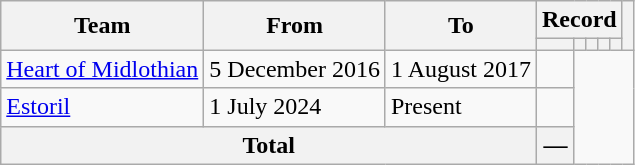<table class=wikitable style="text-align: center">
<tr>
<th rowspan=2>Team</th>
<th rowspan=2>From</th>
<th rowspan=2>To</th>
<th colspan=5>Record</th>
<th rowspan=2></th>
</tr>
<tr>
<th></th>
<th></th>
<th></th>
<th></th>
<th></th>
</tr>
<tr>
<td align=left><a href='#'>Heart of Midlothian</a></td>
<td align=left>5 December 2016</td>
<td align=left>1 August 2017<br></td>
<td></td>
</tr>
<tr>
<td align=left><a href='#'>Estoril</a></td>
<td align=left>1 July 2024</td>
<td align=left>Present<br></td>
<td></td>
</tr>
<tr>
<th colspan=3>Total<br></th>
<th>—</th>
</tr>
</table>
